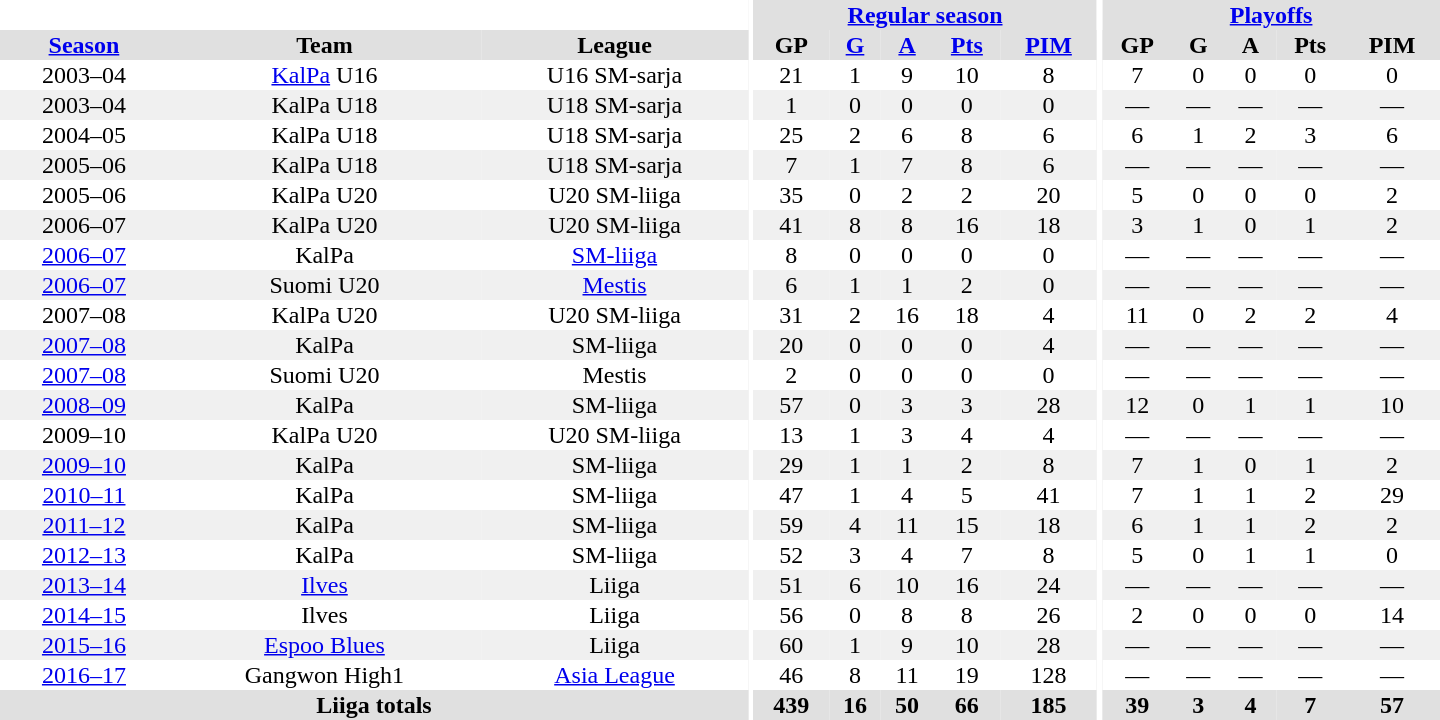<table border="0" cellpadding="1" cellspacing="0" style="text-align:center; width:60em">
<tr bgcolor="#e0e0e0">
<th colspan="3" bgcolor="#ffffff"></th>
<th rowspan="99" bgcolor="#ffffff"></th>
<th colspan="5"><a href='#'>Regular season</a></th>
<th rowspan="99" bgcolor="#ffffff"></th>
<th colspan="5"><a href='#'>Playoffs</a></th>
</tr>
<tr bgcolor="#e0e0e0">
<th><a href='#'>Season</a></th>
<th>Team</th>
<th>League</th>
<th>GP</th>
<th><a href='#'>G</a></th>
<th><a href='#'>A</a></th>
<th><a href='#'>Pts</a></th>
<th><a href='#'>PIM</a></th>
<th>GP</th>
<th>G</th>
<th>A</th>
<th>Pts</th>
<th>PIM</th>
</tr>
<tr>
<td>2003–04</td>
<td><a href='#'>KalPa</a> U16</td>
<td>U16 SM-sarja</td>
<td>21</td>
<td>1</td>
<td>9</td>
<td>10</td>
<td>8</td>
<td>7</td>
<td>0</td>
<td>0</td>
<td>0</td>
<td>0</td>
</tr>
<tr bgcolor="#f0f0f0">
<td>2003–04</td>
<td>KalPa U18</td>
<td>U18 SM-sarja</td>
<td>1</td>
<td>0</td>
<td>0</td>
<td>0</td>
<td>0</td>
<td>—</td>
<td>—</td>
<td>—</td>
<td>—</td>
<td>—</td>
</tr>
<tr>
<td>2004–05</td>
<td>KalPa U18</td>
<td>U18 SM-sarja</td>
<td>25</td>
<td>2</td>
<td>6</td>
<td>8</td>
<td>6</td>
<td>6</td>
<td>1</td>
<td>2</td>
<td>3</td>
<td>6</td>
</tr>
<tr bgcolor="#f0f0f0">
<td>2005–06</td>
<td>KalPa U18</td>
<td>U18 SM-sarja</td>
<td>7</td>
<td>1</td>
<td>7</td>
<td>8</td>
<td>6</td>
<td>—</td>
<td>—</td>
<td>—</td>
<td>—</td>
<td>—</td>
</tr>
<tr>
<td>2005–06</td>
<td>KalPa U20</td>
<td>U20 SM-liiga</td>
<td>35</td>
<td>0</td>
<td>2</td>
<td>2</td>
<td>20</td>
<td>5</td>
<td>0</td>
<td>0</td>
<td>0</td>
<td>2</td>
</tr>
<tr bgcolor="#f0f0f0">
<td>2006–07</td>
<td>KalPa U20</td>
<td>U20 SM-liiga</td>
<td>41</td>
<td>8</td>
<td>8</td>
<td>16</td>
<td>18</td>
<td>3</td>
<td>1</td>
<td>0</td>
<td>1</td>
<td>2</td>
</tr>
<tr>
<td><a href='#'>2006–07</a></td>
<td>KalPa</td>
<td><a href='#'>SM-liiga</a></td>
<td>8</td>
<td>0</td>
<td>0</td>
<td>0</td>
<td>0</td>
<td>—</td>
<td>—</td>
<td>—</td>
<td>—</td>
<td>—</td>
</tr>
<tr bgcolor="#f0f0f0">
<td><a href='#'>2006–07</a></td>
<td>Suomi U20</td>
<td><a href='#'>Mestis</a></td>
<td>6</td>
<td>1</td>
<td>1</td>
<td>2</td>
<td>0</td>
<td>—</td>
<td>—</td>
<td>—</td>
<td>—</td>
<td>—</td>
</tr>
<tr>
<td>2007–08</td>
<td>KalPa U20</td>
<td>U20 SM-liiga</td>
<td>31</td>
<td>2</td>
<td>16</td>
<td>18</td>
<td>4</td>
<td>11</td>
<td>0</td>
<td>2</td>
<td>2</td>
<td>4</td>
</tr>
<tr bgcolor="#f0f0f0">
<td><a href='#'>2007–08</a></td>
<td>KalPa</td>
<td>SM-liiga</td>
<td>20</td>
<td>0</td>
<td>0</td>
<td>0</td>
<td>4</td>
<td>—</td>
<td>—</td>
<td>—</td>
<td>—</td>
<td>—</td>
</tr>
<tr>
<td><a href='#'>2007–08</a></td>
<td>Suomi U20</td>
<td>Mestis</td>
<td>2</td>
<td>0</td>
<td>0</td>
<td>0</td>
<td>0</td>
<td>—</td>
<td>—</td>
<td>—</td>
<td>—</td>
<td>—</td>
</tr>
<tr bgcolor="#f0f0f0">
<td><a href='#'>2008–09</a></td>
<td>KalPa</td>
<td>SM-liiga</td>
<td>57</td>
<td>0</td>
<td>3</td>
<td>3</td>
<td>28</td>
<td>12</td>
<td>0</td>
<td>1</td>
<td>1</td>
<td>10</td>
</tr>
<tr>
<td>2009–10</td>
<td>KalPa U20</td>
<td>U20 SM-liiga</td>
<td>13</td>
<td>1</td>
<td>3</td>
<td>4</td>
<td>4</td>
<td>—</td>
<td>—</td>
<td>—</td>
<td>—</td>
<td>—</td>
</tr>
<tr bgcolor="#f0f0f0">
<td><a href='#'>2009–10</a></td>
<td>KalPa</td>
<td>SM-liiga</td>
<td>29</td>
<td>1</td>
<td>1</td>
<td>2</td>
<td>8</td>
<td>7</td>
<td>1</td>
<td>0</td>
<td>1</td>
<td>2</td>
</tr>
<tr>
<td><a href='#'>2010–11</a></td>
<td>KalPa</td>
<td>SM-liiga</td>
<td>47</td>
<td>1</td>
<td>4</td>
<td>5</td>
<td>41</td>
<td>7</td>
<td>1</td>
<td>1</td>
<td>2</td>
<td>29</td>
</tr>
<tr bgcolor="#f0f0f0">
<td><a href='#'>2011–12</a></td>
<td>KalPa</td>
<td>SM-liiga</td>
<td>59</td>
<td>4</td>
<td>11</td>
<td>15</td>
<td>18</td>
<td>6</td>
<td>1</td>
<td>1</td>
<td>2</td>
<td>2</td>
</tr>
<tr>
<td><a href='#'>2012–13</a></td>
<td>KalPa</td>
<td>SM-liiga</td>
<td>52</td>
<td>3</td>
<td>4</td>
<td>7</td>
<td>8</td>
<td>5</td>
<td>0</td>
<td>1</td>
<td>1</td>
<td>0</td>
</tr>
<tr bgcolor="#f0f0f0">
<td><a href='#'>2013–14</a></td>
<td><a href='#'>Ilves</a></td>
<td>Liiga</td>
<td>51</td>
<td>6</td>
<td>10</td>
<td>16</td>
<td>24</td>
<td>—</td>
<td>—</td>
<td>—</td>
<td>—</td>
<td>—</td>
</tr>
<tr>
<td><a href='#'>2014–15</a></td>
<td>Ilves</td>
<td>Liiga</td>
<td>56</td>
<td>0</td>
<td>8</td>
<td>8</td>
<td>26</td>
<td>2</td>
<td>0</td>
<td>0</td>
<td>0</td>
<td>14</td>
</tr>
<tr bgcolor="#f0f0f0">
<td><a href='#'>2015–16</a></td>
<td><a href='#'>Espoo Blues</a></td>
<td>Liiga</td>
<td>60</td>
<td>1</td>
<td>9</td>
<td>10</td>
<td>28</td>
<td>—</td>
<td>—</td>
<td>—</td>
<td>—</td>
<td>—</td>
</tr>
<tr>
<td><a href='#'>2016–17</a></td>
<td>Gangwon High1</td>
<td><a href='#'>Asia League</a></td>
<td>46</td>
<td>8</td>
<td>11</td>
<td>19</td>
<td>128</td>
<td>—</td>
<td>—</td>
<td>—</td>
<td>—</td>
<td>—</td>
</tr>
<tr>
</tr>
<tr ALIGN="center" bgcolor="#e0e0e0">
<th colspan="3">Liiga totals</th>
<th ALIGN="center">439</th>
<th ALIGN="center">16</th>
<th ALIGN="center">50</th>
<th ALIGN="center">66</th>
<th ALIGN="center">185</th>
<th ALIGN="center">39</th>
<th ALIGN="center">3</th>
<th ALIGN="center">4</th>
<th ALIGN="center">7</th>
<th ALIGN="center">57</th>
</tr>
</table>
